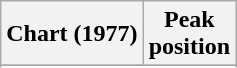<table class="wikitable sortable plainrowheaders" style="text-align:center">
<tr>
<th scope="col">Chart (1977)</th>
<th scope="col">Peak<br>position</th>
</tr>
<tr>
</tr>
<tr>
</tr>
</table>
